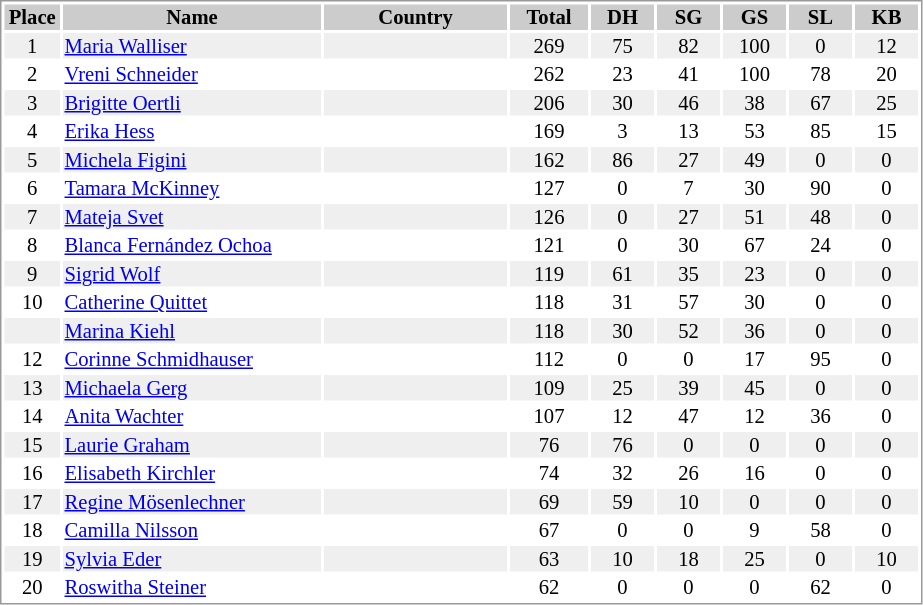<table border="0" style="border: 1px solid #999; background-color:#FFFFFF; text-align:center; font-size:86%; line-height:15px;">
<tr align="center" bgcolor="#CCCCCC">
<th width=35>Place</th>
<th width=170>Name</th>
<th width=120>Country</th>
<th width=50>Total</th>
<th width=40>DH</th>
<th width=40>SG</th>
<th width=40>GS</th>
<th width=40>SL</th>
<th width=40>KB</th>
</tr>
<tr bgcolor="#EFEFEF">
<td>1</td>
<td align="left"><a href='#'>Maria Walliser</a></td>
<td align="left"></td>
<td>269</td>
<td>75</td>
<td>82</td>
<td>100</td>
<td>0</td>
<td>12</td>
</tr>
<tr>
<td>2</td>
<td align="left"><a href='#'>Vreni Schneider</a></td>
<td align="left"></td>
<td>262</td>
<td>23</td>
<td>41</td>
<td>100</td>
<td>78</td>
<td>20</td>
</tr>
<tr bgcolor="#EFEFEF">
<td>3</td>
<td align="left"><a href='#'>Brigitte Oertli</a></td>
<td align="left"></td>
<td>206</td>
<td>30</td>
<td>46</td>
<td>38</td>
<td>67</td>
<td>25</td>
</tr>
<tr>
<td>4</td>
<td align="left"><a href='#'>Erika Hess</a></td>
<td align="left"></td>
<td>169</td>
<td>3</td>
<td>13</td>
<td>53</td>
<td>85</td>
<td>15</td>
</tr>
<tr bgcolor="#EFEFEF">
<td>5</td>
<td align="left"><a href='#'>Michela Figini</a></td>
<td align="left"></td>
<td>162</td>
<td>86</td>
<td>27</td>
<td>49</td>
<td>0</td>
<td>0</td>
</tr>
<tr>
<td>6</td>
<td align="left"><a href='#'>Tamara McKinney</a></td>
<td align="left"></td>
<td>127</td>
<td>0</td>
<td>7</td>
<td>30</td>
<td>90</td>
<td>0</td>
</tr>
<tr bgcolor="#EFEFEF">
<td>7</td>
<td align="left"><a href='#'>Mateja Svet</a></td>
<td align="left"></td>
<td>126</td>
<td>0</td>
<td>27</td>
<td>51</td>
<td>48</td>
<td>0</td>
</tr>
<tr>
<td>8</td>
<td align="left"><a href='#'>Blanca Fernández Ochoa</a></td>
<td align="left"></td>
<td>121</td>
<td>0</td>
<td>30</td>
<td>67</td>
<td>24</td>
<td>0</td>
</tr>
<tr bgcolor="#EFEFEF">
<td>9</td>
<td align="left"><a href='#'>Sigrid Wolf</a></td>
<td align="left"></td>
<td>119</td>
<td>61</td>
<td>35</td>
<td>23</td>
<td>0</td>
<td>0</td>
</tr>
<tr>
<td>10</td>
<td align="left"><a href='#'>Catherine Quittet</a></td>
<td align="left"></td>
<td>118</td>
<td>31</td>
<td>57</td>
<td>30</td>
<td>0</td>
<td>0</td>
</tr>
<tr bgcolor="#EFEFEF">
<td></td>
<td align="left"><a href='#'>Marina Kiehl</a></td>
<td align="left"></td>
<td>118</td>
<td>30</td>
<td>52</td>
<td>36</td>
<td>0</td>
<td>0</td>
</tr>
<tr>
<td>12</td>
<td align="left"><a href='#'>Corinne Schmidhauser</a></td>
<td align="left"></td>
<td>112</td>
<td>0</td>
<td>0</td>
<td>17</td>
<td>95</td>
<td>0</td>
</tr>
<tr bgcolor="#EFEFEF">
<td>13</td>
<td align="left"><a href='#'>Michaela Gerg</a></td>
<td align="left"></td>
<td>109</td>
<td>25</td>
<td>39</td>
<td>45</td>
<td>0</td>
<td>0</td>
</tr>
<tr>
<td>14</td>
<td align="left"><a href='#'>Anita Wachter</a></td>
<td align="left"></td>
<td>107</td>
<td>12</td>
<td>47</td>
<td>12</td>
<td>36</td>
<td>0</td>
</tr>
<tr bgcolor="#EFEFEF">
<td>15</td>
<td align="left"><a href='#'>Laurie Graham</a></td>
<td align="left"></td>
<td>76</td>
<td>76</td>
<td>0</td>
<td>0</td>
<td>0</td>
<td>0</td>
</tr>
<tr>
<td>16</td>
<td align="left"><a href='#'>Elisabeth Kirchler</a></td>
<td align="left"></td>
<td>74</td>
<td>32</td>
<td>26</td>
<td>16</td>
<td>0</td>
<td>0</td>
</tr>
<tr bgcolor="#EFEFEF">
<td>17</td>
<td align="left"><a href='#'>Regine Mösenlechner</a></td>
<td align="left"></td>
<td>69</td>
<td>59</td>
<td>10</td>
<td>0</td>
<td>0</td>
<td>0</td>
</tr>
<tr>
<td>18</td>
<td align="left"><a href='#'>Camilla Nilsson</a></td>
<td align="left"></td>
<td>67</td>
<td>0</td>
<td>0</td>
<td>9</td>
<td>58</td>
<td>0</td>
</tr>
<tr bgcolor="#EFEFEF">
<td>19</td>
<td align="left"><a href='#'>Sylvia Eder</a></td>
<td align="left"></td>
<td>63</td>
<td>10</td>
<td>18</td>
<td>25</td>
<td>0</td>
<td>10</td>
</tr>
<tr>
<td>20</td>
<td align="left"><a href='#'>Roswitha Steiner</a></td>
<td align="left"></td>
<td>62</td>
<td>0</td>
<td>0</td>
<td>0</td>
<td>62</td>
<td>0</td>
</tr>
</table>
